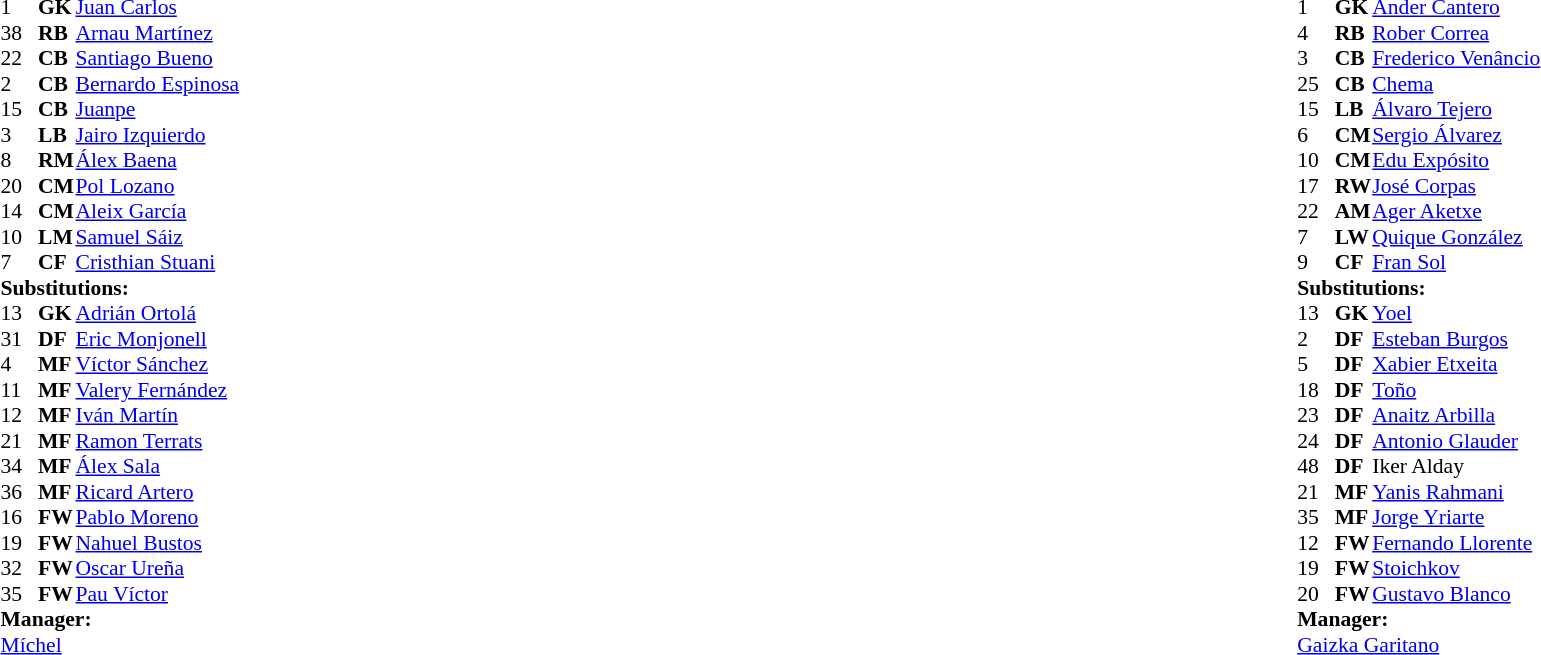<table width="100%">
<tr>
<td valign="top" width="50%"><br><table style="font-size: 90%" cellspacing="0" cellpadding="0">
<tr>
<th width="25"></th>
<th width="25"></th>
</tr>
<tr>
<td>1</td>
<td><strong>GK</strong></td>
<td> <a href='#'>Juan Carlos</a></td>
</tr>
<tr>
<td>38</td>
<td><strong>RB</strong></td>
<td> <a href='#'>Arnau Martínez</a></td>
</tr>
<tr>
<td>22</td>
<td><strong>CB</strong></td>
<td> <a href='#'>Santiago Bueno</a></td>
</tr>
<tr>
<td>2</td>
<td><strong>CB</strong></td>
<td> <a href='#'>Bernardo Espinosa</a></td>
</tr>
<tr>
<td>15</td>
<td><strong>CB</strong></td>
<td> <a href='#'>Juanpe</a></td>
<td></td>
<td></td>
</tr>
<tr>
<td>3</td>
<td><strong>LB</strong></td>
<td> <a href='#'>Jairo Izquierdo</a></td>
</tr>
<tr>
<td>8</td>
<td><strong>RM</strong></td>
<td> <a href='#'>Álex Baena</a></td>
</tr>
<tr>
<td>20</td>
<td><strong>CM</strong></td>
<td> <a href='#'>Pol Lozano</a></td>
<td></td>
<td></td>
</tr>
<tr>
<td>14</td>
<td><strong>CM</strong></td>
<td> <a href='#'>Aleix García</a></td>
</tr>
<tr>
<td>10</td>
<td><strong>LM</strong></td>
<td> <a href='#'>Samuel Sáiz</a></td>
<td></td>
<td></td>
</tr>
<tr>
<td>7</td>
<td><strong>CF</strong></td>
<td> <a href='#'>Cristhian Stuani</a></td>
<td></td>
</tr>
<tr>
<td colspan=3><strong>Substitutions:</strong></td>
</tr>
<tr>
<td>13</td>
<td><strong>GK</strong></td>
<td> <a href='#'>Adrián Ortolá</a></td>
</tr>
<tr>
<td>31</td>
<td><strong>DF</strong></td>
<td> <a href='#'>Eric Monjonell</a></td>
</tr>
<tr>
<td>4</td>
<td><strong>MF</strong></td>
<td> <a href='#'>Víctor Sánchez</a></td>
</tr>
<tr>
<td>11</td>
<td><strong>MF</strong></td>
<td> <a href='#'>Valery Fernández</a></td>
</tr>
<tr>
<td>12</td>
<td><strong>MF</strong></td>
<td> <a href='#'>Iván Martín</a></td>
<td></td>
<td></td>
</tr>
<tr>
<td>21</td>
<td><strong>MF</strong></td>
<td> <a href='#'>Ramon Terrats</a></td>
</tr>
<tr>
<td>34</td>
<td><strong>MF</strong></td>
<td> <a href='#'>Álex Sala</a></td>
</tr>
<tr>
<td>36</td>
<td><strong>MF</strong></td>
<td> <a href='#'>Ricard Artero</a></td>
</tr>
<tr>
<td>16</td>
<td><strong>FW</strong></td>
<td> <a href='#'>Pablo Moreno</a></td>
<td></td>
<td></td>
</tr>
<tr>
<td>19</td>
<td><strong>FW</strong></td>
<td> <a href='#'>Nahuel Bustos</a></td>
<td></td>
<td></td>
</tr>
<tr>
<td>32</td>
<td><strong>FW</strong></td>
<td> <a href='#'>Oscar Ureña</a></td>
</tr>
<tr>
<td>35</td>
<td><strong>FW</strong></td>
<td> <a href='#'>Pau Víctor</a></td>
</tr>
<tr>
<td colspan=3><strong>Manager:</strong></td>
</tr>
<tr>
<td colspan=3> <a href='#'>Míchel</a></td>
</tr>
</table>
</td>
<td valign="top"></td>
<td valign="top" width="50%"><br><table style="font-size: 90%" cellspacing="0" cellpadding="0" align="center">
<tr>
<th width=25></th>
<th width=25></th>
</tr>
<tr>
<td>1</td>
<td><strong>GK</strong></td>
<td> <a href='#'>Ander Cantero</a></td>
<td></td>
</tr>
<tr>
<td>4</td>
<td><strong>RB</strong></td>
<td> <a href='#'>Rober Correa</a></td>
<td></td>
</tr>
<tr>
<td>3</td>
<td><strong>CB</strong></td>
<td> <a href='#'>Frederico Venâncio</a></td>
</tr>
<tr>
<td>25</td>
<td><strong>CB</strong></td>
<td> <a href='#'>Chema</a></td>
<td></td>
</tr>
<tr>
<td>15</td>
<td><strong>LB</strong></td>
<td> <a href='#'>Álvaro Tejero</a></td>
<td></td>
<td></td>
</tr>
<tr>
<td>6</td>
<td><strong>CM</strong></td>
<td> <a href='#'>Sergio Álvarez</a></td>
<td></td>
</tr>
<tr>
<td>10</td>
<td><strong>CM</strong></td>
<td> <a href='#'>Edu Expósito</a></td>
<td></td>
<td></td>
</tr>
<tr>
<td>17</td>
<td><strong>RW</strong></td>
<td> <a href='#'>José Corpas</a></td>
<td></td>
<td></td>
</tr>
<tr>
<td>22</td>
<td><strong>AM</strong></td>
<td> <a href='#'>Ager Aketxe</a></td>
<td></td>
<td></td>
</tr>
<tr>
<td>7</td>
<td><strong>LW</strong></td>
<td> <a href='#'>Quique González</a></td>
<td></td>
<td></td>
</tr>
<tr>
<td>9</td>
<td><strong>CF</strong></td>
<td> <a href='#'>Fran Sol</a></td>
<td></td>
<td></td>
</tr>
<tr>
<td colspan=3><strong>Substitutions:</strong></td>
</tr>
<tr>
<td>13</td>
<td><strong>GK</strong></td>
<td> <a href='#'>Yoel</a></td>
</tr>
<tr>
<td>2</td>
<td><strong>DF</strong></td>
<td> <a href='#'>Esteban Burgos</a></td>
</tr>
<tr>
<td>5</td>
<td><strong>DF</strong></td>
<td> <a href='#'>Xabier Etxeita</a></td>
<td></td>
<td></td>
</tr>
<tr>
<td>18</td>
<td><strong>DF</strong></td>
<td> <a href='#'>Toño</a></td>
<td></td>
<td></td>
</tr>
<tr>
<td>23</td>
<td><strong>DF</strong></td>
<td> <a href='#'>Anaitz Arbilla</a></td>
<td></td>
<td></td>
</tr>
<tr>
<td>24</td>
<td><strong>DF</strong></td>
<td> <a href='#'>Antonio Glauder</a></td>
</tr>
<tr>
<td>48</td>
<td><strong>DF</strong></td>
<td> Iker Alday</td>
</tr>
<tr>
<td>21</td>
<td><strong>MF</strong></td>
<td> <a href='#'>Yanis Rahmani</a></td>
<td></td>
<td></td>
</tr>
<tr>
<td>35</td>
<td><strong>MF</strong></td>
<td> <a href='#'>Jorge Yriarte</a></td>
</tr>
<tr>
<td>12</td>
<td><strong>FW</strong></td>
<td> <a href='#'>Fernando Llorente</a></td>
</tr>
<tr>
<td>19</td>
<td><strong>FW</strong></td>
<td> <a href='#'>Stoichkov</a></td>
</tr>
<tr>
<td>20</td>
<td><strong>FW</strong></td>
<td> <a href='#'>Gustavo Blanco</a></td>
<td></td>
<td></td>
</tr>
<tr>
<td colspan=3><strong>Manager:</strong></td>
</tr>
<tr>
<td colspan=3> <a href='#'>Gaizka Garitano</a></td>
</tr>
</table>
</td>
</tr>
</table>
